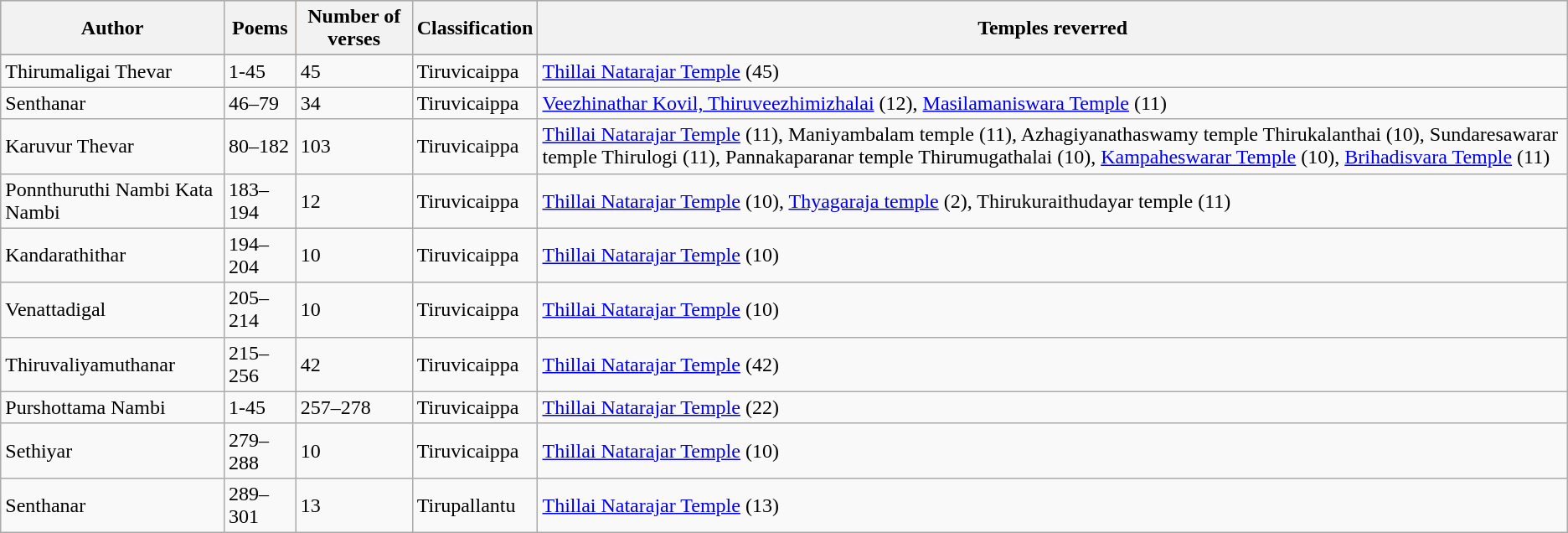<table class="wikitable sortable">
<tr style="background:#FFC569">
<th scope="col"><strong>Author</strong></th>
<th scope="col"><strong>Poems</strong></th>
<th scope="col"><strong>Number of verses</strong></th>
<th scope="col"><strong>Classification</strong></th>
<th scope="col"><strong>Temples reverred</strong></th>
</tr>
<tr align ="center">
</tr>
<tr style="background:#ffe;">
</tr>
<tr>
<td>Thirumaligai Thevar</td>
<td>1-45</td>
<td>45</td>
<td>Tiruvicaippa</td>
<td><a href='#'>Thillai Natarajar Temple</a> (45)</td>
</tr>
<tr>
<td>Senthanar</td>
<td>46–79</td>
<td>34</td>
<td>Tiruvicaippa</td>
<td><a href='#'>Veezhinathar Kovil, Thiruveezhimizhalai</a> (12), <a href='#'>Masilamaniswara Temple</a> (11)</td>
</tr>
<tr>
<td>Karuvur Thevar</td>
<td>80–182</td>
<td>103</td>
<td>Tiruvicaippa</td>
<td><a href='#'>Thillai Natarajar Temple</a> (11), Maniyambalam temple (11), Azhagiyanathaswamy temple Thirukalanthai (10), Sundaresawarar temple Thirulogi (11), Pannakaparanar temple Thirumugathalai (10), <a href='#'>Kampaheswarar Temple</a> (10), <a href='#'>Brihadisvara Temple</a> (11)</td>
</tr>
<tr>
<td>Ponnthuruthi Nambi Kata Nambi</td>
<td>183–194</td>
<td>12</td>
<td>Tiruvicaippa</td>
<td><a href='#'>Thillai Natarajar Temple</a> (10), <a href='#'>Thyagaraja temple</a> (2), Thirukuraithudayar temple (11)</td>
</tr>
<tr>
<td>Kandarathithar</td>
<td>194–204</td>
<td>10</td>
<td>Tiruvicaippa</td>
<td><a href='#'>Thillai Natarajar Temple</a> (10)</td>
</tr>
<tr>
<td>Venattadigal</td>
<td>205–214</td>
<td>10</td>
<td>Tiruvicaippa</td>
<td><a href='#'>Thillai Natarajar Temple</a> (10)</td>
</tr>
<tr>
<td>Thiruvaliyamuthanar</td>
<td>215–256</td>
<td>42</td>
<td>Tiruvicaippa</td>
<td><a href='#'>Thillai Natarajar Temple</a> (42)</td>
</tr>
<tr>
<td>Purshottama Nambi</td>
<td>1-45</td>
<td>257–278</td>
<td>Tiruvicaippa</td>
<td><a href='#'>Thillai Natarajar Temple</a> (22)</td>
</tr>
<tr>
<td>Sethiyar</td>
<td>279–288</td>
<td>10</td>
<td>Tiruvicaippa</td>
<td><a href='#'>Thillai Natarajar Temple</a> (10)</td>
</tr>
<tr>
<td>Senthanar</td>
<td>289–301</td>
<td>13</td>
<td>Tirupallantu</td>
<td><a href='#'>Thillai Natarajar Temple</a> (13)</td>
</tr>
</table>
